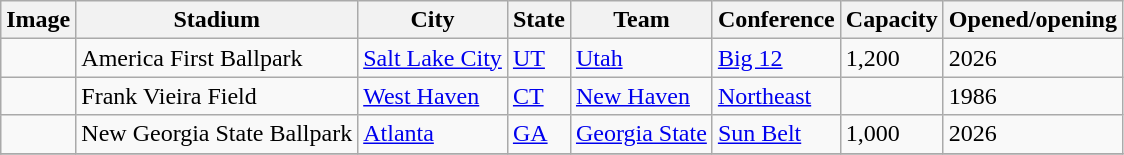<table class="wikitable sortable">
<tr>
<th class=unsortable>Image</th>
<th>Stadium</th>
<th>City</th>
<th>State</th>
<th>Team</th>
<th>Conference</th>
<th>Capacity</th>
<th>Opened/opening</th>
</tr>
<tr>
<td></td>
<td>America First Ballpark</td>
<td><a href='#'>Salt Lake City</a></td>
<td><a href='#'>UT</a></td>
<td><a href='#'>Utah</a></td>
<td><a href='#'>Big 12</a></td>
<td>1,200</td>
<td>2026</td>
</tr>
<tr>
<td></td>
<td>Frank Vieira Field</td>
<td><a href='#'>West Haven</a></td>
<td><a href='#'>CT</a></td>
<td><a href='#'>New Haven</a></td>
<td><a href='#'>Northeast</a></td>
<td></td>
<td>1986</td>
</tr>
<tr>
<td></td>
<td>New Georgia State Ballpark</td>
<td><a href='#'>Atlanta</a></td>
<td><a href='#'>GA</a></td>
<td><a href='#'>Georgia State</a></td>
<td><a href='#'>Sun Belt</a></td>
<td>1,000</td>
<td>2026</td>
</tr>
<tr>
</tr>
</table>
